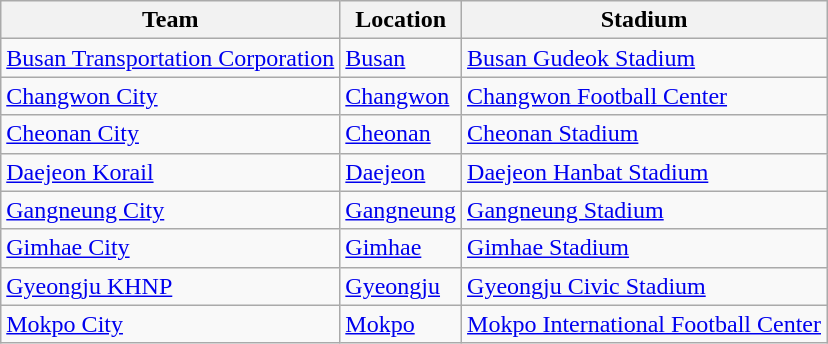<table class="wikitable sortable" style="text-align: left;">
<tr>
<th>Team</th>
<th>Location</th>
<th>Stadium</th>
</tr>
<tr>
<td><a href='#'>Busan Transportation Corporation</a></td>
<td><a href='#'>Busan</a></td>
<td><a href='#'>Busan Gudeok Stadium</a></td>
</tr>
<tr>
<td><a href='#'>Changwon City</a></td>
<td><a href='#'>Changwon</a></td>
<td><a href='#'>Changwon Football Center</a></td>
</tr>
<tr>
<td><a href='#'>Cheonan City</a></td>
<td><a href='#'>Cheonan</a></td>
<td><a href='#'>Cheonan Stadium</a></td>
</tr>
<tr>
<td><a href='#'>Daejeon Korail</a></td>
<td><a href='#'>Daejeon</a></td>
<td><a href='#'>Daejeon Hanbat Stadium</a></td>
</tr>
<tr>
<td><a href='#'>Gangneung City</a></td>
<td><a href='#'>Gangneung</a></td>
<td><a href='#'>Gangneung Stadium</a></td>
</tr>
<tr>
<td><a href='#'>Gimhae City</a></td>
<td><a href='#'>Gimhae</a></td>
<td><a href='#'>Gimhae Stadium</a></td>
</tr>
<tr>
<td><a href='#'>Gyeongju KHNP</a></td>
<td><a href='#'>Gyeongju</a></td>
<td><a href='#'>Gyeongju Civic Stadium</a></td>
</tr>
<tr>
<td><a href='#'>Mokpo City</a></td>
<td><a href='#'>Mokpo</a></td>
<td><a href='#'>Mokpo International Football Center</a></td>
</tr>
</table>
